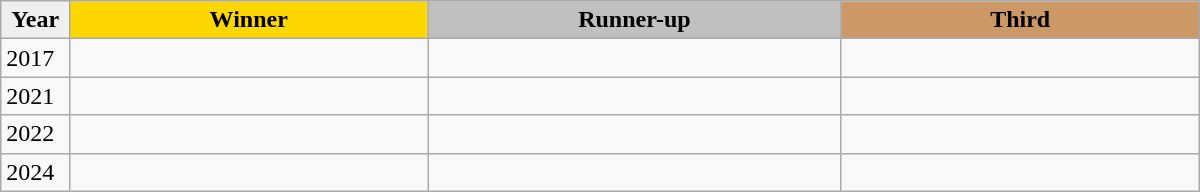<table class="wikitable sortable" style="width:800px;">
<tr>
<th style="width:5%; background:#efefef;">Year</th>
<th style="width:26%; background:gold">Winner</th>
<th style="width:30%; background:silver">Runner-up</th>
<th style="width:26%; background:#CC9966">Third</th>
</tr>
<tr>
<td>2017</td>
<td></td>
<td></td>
<td></td>
</tr>
<tr>
<td>2021</td>
<td></td>
<td></td>
<td></td>
</tr>
<tr>
<td>2022</td>
<td></td>
<td></td>
<td></td>
</tr>
<tr>
<td>2024</td>
<td></td>
<td></td>
<td></td>
</tr>
</table>
